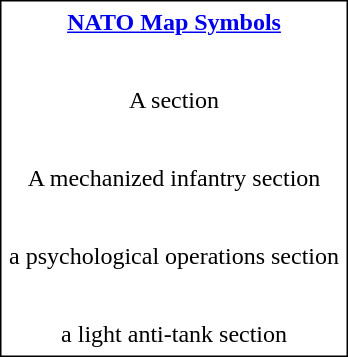<table class="floatright" style="border:1px solid black; background:white;float: right;text-align: center" cellpadding="3">
<tr>
<th><a href='#'>NATO Map Symbols</a></th>
</tr>
<tr>
<td><br></td>
</tr>
<tr>
<td>A section</td>
</tr>
<tr>
<td><br></td>
</tr>
<tr>
<td>A mechanized infantry section</td>
</tr>
<tr>
<td><br></td>
</tr>
<tr>
<td>a psychological operations section</td>
</tr>
<tr>
<td><br></td>
</tr>
<tr>
<td>a light anti-tank section</td>
</tr>
</table>
